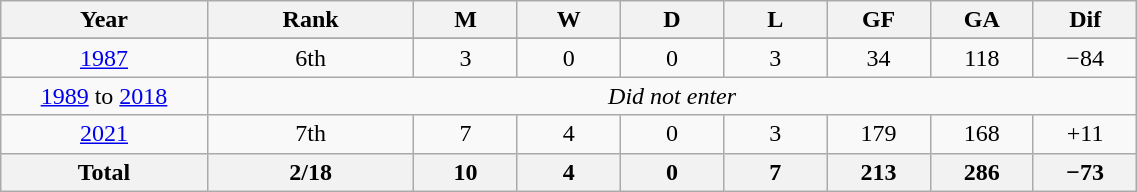<table class="wikitable sortable" width=60% style="text-align:center">
<tr>
<th width=10%>Year</th>
<th width=10%>Rank</th>
<th width=5%>M</th>
<th width=5%>W</th>
<th width=5%>D</th>
<th width=5%>L</th>
<th width=5%>GF</th>
<th width=5%>GA</th>
<th width=5%>Dif</th>
</tr>
<tr>
</tr>
<tr>
<td> <a href='#'>1987</a></td>
<td>6th</td>
<td>3</td>
<td>0</td>
<td>0</td>
<td>3</td>
<td>34</td>
<td>118</td>
<td>−84</td>
</tr>
<tr>
<td style=text-align=left> <a href='#'>1989</a> to  <a href='#'>2018</a></td>
<td colspan=8><em>Did not enter</em></td>
</tr>
<tr>
<td style="text-align:center;"> <a href='#'>2021</a></td>
<td>7th</td>
<td>7</td>
<td>4</td>
<td>0</td>
<td>3</td>
<td>179</td>
<td>168</td>
<td>+11</td>
</tr>
<tr>
<th align=center>Total</th>
<th>2/18</th>
<th>10</th>
<th>4</th>
<th>0</th>
<th>7</th>
<th>213</th>
<th>286</th>
<th>−73</th>
</tr>
</table>
